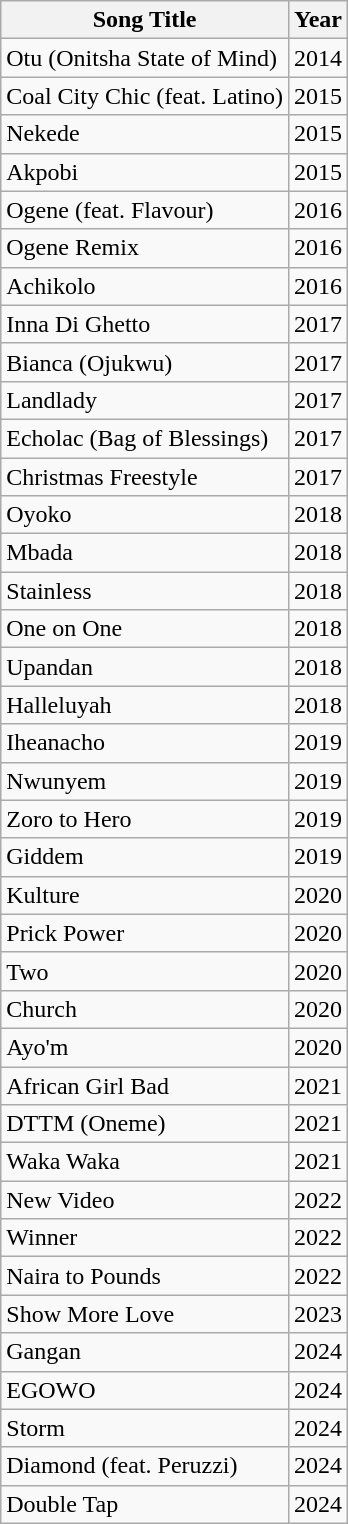<table class="wikitable">
<tr>
<th>Song Title</th>
<th>Year</th>
</tr>
<tr>
<td>Otu (Onitsha State of Mind)</td>
<td>2014</td>
</tr>
<tr>
<td>Coal City Chic (feat. Latino)</td>
<td>2015</td>
</tr>
<tr>
<td>Nekede</td>
<td>2015</td>
</tr>
<tr>
<td>Akpobi</td>
<td>2015</td>
</tr>
<tr>
<td>Ogene (feat. Flavour)</td>
<td>2016</td>
</tr>
<tr>
<td>Ogene Remix</td>
<td>2016</td>
</tr>
<tr>
<td>Achikolo</td>
<td>2016</td>
</tr>
<tr>
<td>Inna Di Ghetto</td>
<td>2017</td>
</tr>
<tr>
<td>Bianca (Ojukwu)</td>
<td>2017</td>
</tr>
<tr>
<td>Landlady</td>
<td>2017</td>
</tr>
<tr>
<td>Echolac (Bag of Blessings)</td>
<td>2017</td>
</tr>
<tr>
<td>Christmas Freestyle</td>
<td>2017</td>
</tr>
<tr>
<td>Oyoko</td>
<td>2018</td>
</tr>
<tr>
<td>Mbada</td>
<td>2018</td>
</tr>
<tr>
<td>Stainless</td>
<td>2018</td>
</tr>
<tr>
<td>One on One</td>
<td>2018</td>
</tr>
<tr>
<td>Upandan</td>
<td>2018</td>
</tr>
<tr>
<td>Halleluyah</td>
<td>2018</td>
</tr>
<tr>
<td>Iheanacho</td>
<td>2019</td>
</tr>
<tr>
<td>Nwunyem</td>
<td>2019</td>
</tr>
<tr>
<td>Zoro to Hero</td>
<td>2019</td>
</tr>
<tr>
<td>Giddem</td>
<td>2019</td>
</tr>
<tr>
<td>Kulture</td>
<td>2020</td>
</tr>
<tr>
<td>Prick Power</td>
<td>2020</td>
</tr>
<tr>
<td>Two</td>
<td>2020</td>
</tr>
<tr>
<td>Church</td>
<td>2020</td>
</tr>
<tr>
<td>Ayo'm</td>
<td>2020</td>
</tr>
<tr>
<td>African Girl Bad</td>
<td>2021</td>
</tr>
<tr>
<td>DTTM (Oneme)</td>
<td>2021</td>
</tr>
<tr>
<td>Waka Waka</td>
<td>2021</td>
</tr>
<tr>
<td>New Video</td>
<td>2022</td>
</tr>
<tr>
<td>Winner</td>
<td>2022</td>
</tr>
<tr>
<td>Naira to Pounds</td>
<td>2022</td>
</tr>
<tr>
<td>Show More Love</td>
<td>2023</td>
</tr>
<tr>
<td>Gangan</td>
<td>2024</td>
</tr>
<tr>
<td>EGOWO</td>
<td>2024</td>
</tr>
<tr>
<td>Storm</td>
<td>2024</td>
</tr>
<tr>
<td>Diamond (feat. Peruzzi)</td>
<td>2024</td>
</tr>
<tr>
<td>Double Tap</td>
<td>2024</td>
</tr>
</table>
